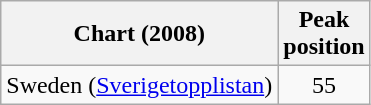<table class="wikitable">
<tr>
<th>Chart (2008)</th>
<th>Peak<br>position</th>
</tr>
<tr>
<td>Sweden (<a href='#'>Sverigetopplistan</a>)</td>
<td align="center">55</td>
</tr>
</table>
